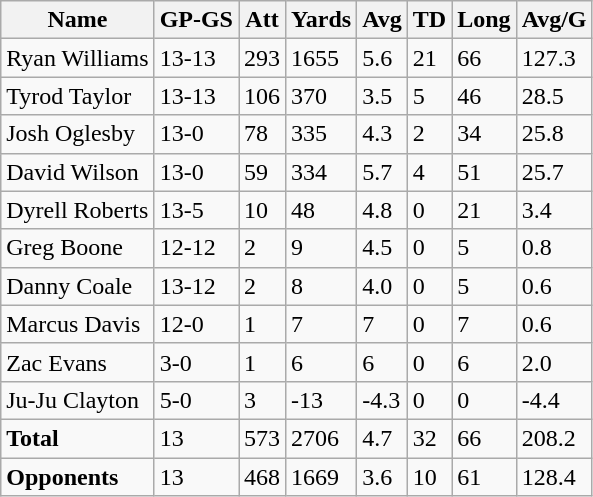<table class="wikitable" style="white-space:nowrap;">
<tr>
<th>Name</th>
<th>GP-GS</th>
<th>Att</th>
<th>Yards</th>
<th>Avg</th>
<th>TD</th>
<th>Long</th>
<th>Avg/G</th>
</tr>
<tr>
<td>Ryan Williams</td>
<td>13-13</td>
<td>293</td>
<td>1655</td>
<td>5.6</td>
<td>21</td>
<td>66</td>
<td>127.3</td>
</tr>
<tr>
<td>Tyrod Taylor</td>
<td>13-13</td>
<td>106</td>
<td>370</td>
<td>3.5</td>
<td>5</td>
<td>46</td>
<td>28.5</td>
</tr>
<tr>
<td>Josh Oglesby</td>
<td>13-0</td>
<td>78</td>
<td>335</td>
<td>4.3</td>
<td>2</td>
<td>34</td>
<td>25.8</td>
</tr>
<tr>
<td>David Wilson</td>
<td>13-0</td>
<td>59</td>
<td>334</td>
<td>5.7</td>
<td>4</td>
<td>51</td>
<td>25.7</td>
</tr>
<tr>
<td>Dyrell Roberts</td>
<td>13-5</td>
<td>10</td>
<td>48</td>
<td>4.8</td>
<td>0</td>
<td>21</td>
<td>3.4</td>
</tr>
<tr>
<td>Greg Boone</td>
<td>12-12</td>
<td>2</td>
<td>9</td>
<td>4.5</td>
<td>0</td>
<td>5</td>
<td>0.8</td>
</tr>
<tr>
<td>Danny Coale</td>
<td>13-12</td>
<td>2</td>
<td>8</td>
<td>4.0</td>
<td>0</td>
<td>5</td>
<td>0.6</td>
</tr>
<tr>
<td>Marcus Davis</td>
<td>12-0</td>
<td>1</td>
<td>7</td>
<td>7</td>
<td>0</td>
<td>7</td>
<td>0.6</td>
</tr>
<tr>
<td>Zac Evans</td>
<td>3-0</td>
<td>1</td>
<td>6</td>
<td>6</td>
<td>0</td>
<td>6</td>
<td>2.0</td>
</tr>
<tr>
<td>Ju-Ju Clayton</td>
<td>5-0</td>
<td>3</td>
<td>-13</td>
<td>-4.3</td>
<td>0</td>
<td>0</td>
<td>-4.4</td>
</tr>
<tr>
<td><strong>Total</strong></td>
<td>13</td>
<td>573</td>
<td>2706</td>
<td>4.7</td>
<td>32</td>
<td>66</td>
<td>208.2</td>
</tr>
<tr>
<td><strong>Opponents</strong></td>
<td>13</td>
<td>468</td>
<td>1669</td>
<td>3.6</td>
<td>10</td>
<td>61</td>
<td>128.4</td>
</tr>
</table>
